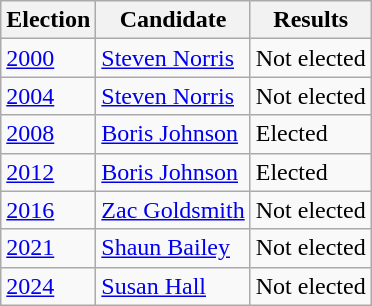<table class="wikitable">
<tr>
<th>Election</th>
<th>Candidate</th>
<th>Results</th>
</tr>
<tr>
<td><a href='#'>2000</a></td>
<td><a href='#'>Steven Norris</a></td>
<td> Not elected</td>
</tr>
<tr>
<td><a href='#'>2004</a></td>
<td><a href='#'>Steven Norris</a></td>
<td> Not elected</td>
</tr>
<tr>
<td><a href='#'>2008</a></td>
<td><a href='#'>Boris Johnson</a></td>
<td> Elected</td>
</tr>
<tr>
<td><a href='#'>2012</a></td>
<td><a href='#'>Boris Johnson</a></td>
<td> Elected</td>
</tr>
<tr>
<td><a href='#'>2016</a></td>
<td><a href='#'>Zac Goldsmith</a></td>
<td> Not elected</td>
</tr>
<tr>
<td><a href='#'>2021</a></td>
<td><a href='#'>Shaun Bailey</a></td>
<td> Not elected</td>
</tr>
<tr>
<td><a href='#'>2024</a></td>
<td><a href='#'>Susan Hall</a></td>
<td> Not elected</td>
</tr>
</table>
